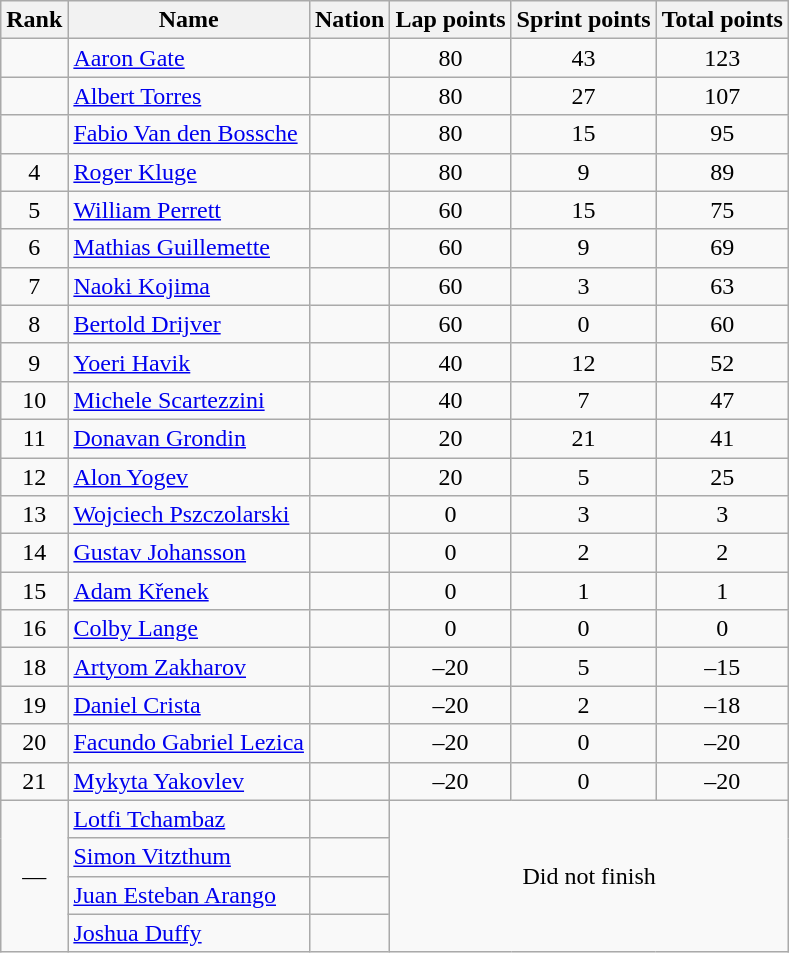<table class="wikitable sortable" style="text-align:center">
<tr>
<th>Rank</th>
<th>Name</th>
<th>Nation</th>
<th>Lap points</th>
<th>Sprint points</th>
<th>Total points</th>
</tr>
<tr>
<td></td>
<td align=left><a href='#'>Aaron Gate</a></td>
<td align=left></td>
<td>80</td>
<td>43</td>
<td>123</td>
</tr>
<tr>
<td></td>
<td align=left><a href='#'>Albert Torres</a></td>
<td align=left></td>
<td>80</td>
<td>27</td>
<td>107</td>
</tr>
<tr>
<td></td>
<td align=left><a href='#'>Fabio Van den Bossche</a></td>
<td align=left></td>
<td>80</td>
<td>15</td>
<td>95</td>
</tr>
<tr>
<td>4</td>
<td align=left><a href='#'>Roger Kluge</a></td>
<td align=left></td>
<td>80</td>
<td>9</td>
<td>89</td>
</tr>
<tr>
<td>5</td>
<td align=left><a href='#'>William Perrett</a></td>
<td align=left></td>
<td>60</td>
<td>15</td>
<td>75</td>
</tr>
<tr>
<td>6</td>
<td align=left><a href='#'>Mathias Guillemette</a></td>
<td align=left></td>
<td>60</td>
<td>9</td>
<td>69</td>
</tr>
<tr>
<td>7</td>
<td align=left><a href='#'>Naoki Kojima</a></td>
<td align=left></td>
<td>60</td>
<td>3</td>
<td>63</td>
</tr>
<tr>
<td>8</td>
<td align=left><a href='#'>Bertold Drijver</a></td>
<td align=left></td>
<td>60</td>
<td>0</td>
<td>60</td>
</tr>
<tr>
<td>9</td>
<td align=left><a href='#'>Yoeri Havik</a></td>
<td align=left></td>
<td>40</td>
<td>12</td>
<td>52</td>
</tr>
<tr>
<td>10</td>
<td align=left><a href='#'>Michele Scartezzini</a></td>
<td align=left></td>
<td>40</td>
<td>7</td>
<td>47</td>
</tr>
<tr>
<td>11</td>
<td align=left><a href='#'>Donavan Grondin</a></td>
<td align=left></td>
<td>20</td>
<td>21</td>
<td>41</td>
</tr>
<tr>
<td>12</td>
<td align=left><a href='#'>Alon Yogev</a></td>
<td align=left></td>
<td>20</td>
<td>5</td>
<td>25</td>
</tr>
<tr>
<td>13</td>
<td align=left><a href='#'>Wojciech Pszczolarski</a></td>
<td align=left></td>
<td>0</td>
<td>3</td>
<td>3</td>
</tr>
<tr>
<td>14</td>
<td align=left><a href='#'>Gustav Johansson</a></td>
<td align=left></td>
<td>0</td>
<td>2</td>
<td>2</td>
</tr>
<tr>
<td>15</td>
<td align=left><a href='#'>Adam Křenek</a></td>
<td align=left></td>
<td>0</td>
<td>1</td>
<td>1</td>
</tr>
<tr>
<td>16</td>
<td align=left><a href='#'>Colby Lange</a></td>
<td align=left></td>
<td>0</td>
<td>0</td>
<td>0</td>
</tr>
<tr>
<td>18</td>
<td align=left><a href='#'>Artyom Zakharov</a></td>
<td align=left></td>
<td>–20</td>
<td>5</td>
<td>–15</td>
</tr>
<tr>
<td>19</td>
<td align=left><a href='#'>Daniel Crista</a></td>
<td align=left></td>
<td>–20</td>
<td>2</td>
<td>–18</td>
</tr>
<tr>
<td>20</td>
<td align=left><a href='#'>Facundo Gabriel Lezica</a></td>
<td align=left></td>
<td>–20</td>
<td>0</td>
<td>–20</td>
</tr>
<tr>
<td>21</td>
<td align=left><a href='#'>Mykyta Yakovlev</a></td>
<td align=left></td>
<td>–20</td>
<td>0</td>
<td>–20</td>
</tr>
<tr>
<td rowspan=4>—</td>
<td align=left><a href='#'>Lotfi Tchambaz</a></td>
<td align=left></td>
<td colspan=3 rowspan=4>Did not finish</td>
</tr>
<tr>
<td align=left><a href='#'>Simon Vitzthum</a></td>
<td align=left></td>
</tr>
<tr>
<td align=left><a href='#'>Juan Esteban Arango</a></td>
<td align=left></td>
</tr>
<tr>
<td align=left><a href='#'>Joshua Duffy</a></td>
<td align=left></td>
</tr>
</table>
